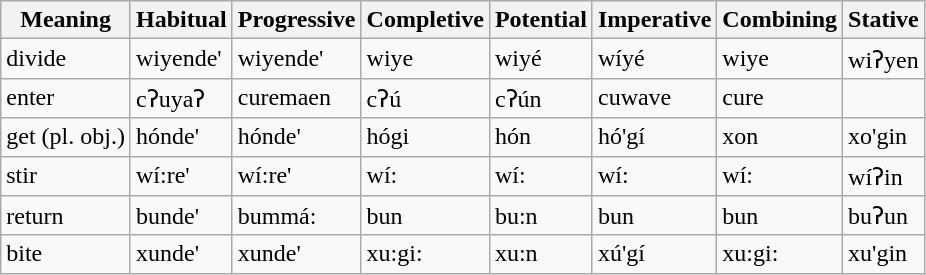<table class="wikitable">
<tr>
<th>Meaning</th>
<th>Habitual</th>
<th>Progressive</th>
<th>Completive</th>
<th>Potential</th>
<th>Imperative</th>
<th>Combining</th>
<th>Stative</th>
</tr>
<tr>
<td>divide</td>
<td>wiyende'</td>
<td>wiyende'</td>
<td>wiye</td>
<td>wiyé</td>
<td>wíyé</td>
<td>wiye</td>
<td>wiʔyen</td>
</tr>
<tr>
<td>enter</td>
<td>cʔuyaʔ</td>
<td>curemaen</td>
<td>cʔú</td>
<td>cʔún</td>
<td>cuwave</td>
<td>cure</td>
<td></td>
</tr>
<tr>
<td>get (pl. obj.)</td>
<td>hónde'</td>
<td>hónde'</td>
<td>hógi</td>
<td>hón</td>
<td>hó'gí</td>
<td>xon</td>
<td>xo'gin</td>
</tr>
<tr>
<td>stir</td>
<td>wí:re'</td>
<td>wí:re'</td>
<td>wí:</td>
<td>wí:</td>
<td>wí:</td>
<td>wí:</td>
<td>wíʔin</td>
</tr>
<tr>
<td>return</td>
<td>bunde'</td>
<td>bummá:</td>
<td>bun</td>
<td>bu:n</td>
<td>bun</td>
<td>bun</td>
<td>buʔun</td>
</tr>
<tr>
<td>bite</td>
<td>xunde'</td>
<td>xunde'</td>
<td>xu:gi:</td>
<td>xu:n</td>
<td>xú'gí</td>
<td>xu:gi:</td>
<td>xu'gin</td>
</tr>
</table>
